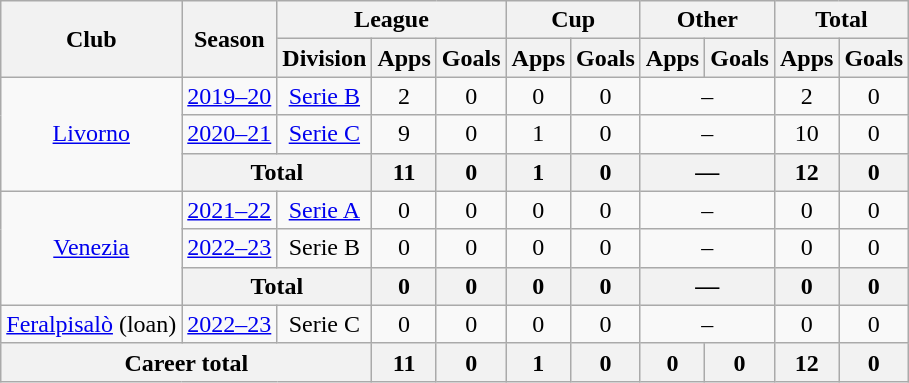<table class="wikitable" style="text-align: center">
<tr>
<th rowspan="2">Club</th>
<th rowspan="2">Season</th>
<th colspan="3">League</th>
<th colspan="2">Cup</th>
<th colspan="2">Other</th>
<th colspan="2">Total</th>
</tr>
<tr>
<th>Division</th>
<th>Apps</th>
<th>Goals</th>
<th>Apps</th>
<th>Goals</th>
<th>Apps</th>
<th>Goals</th>
<th>Apps</th>
<th>Goals</th>
</tr>
<tr>
<td rowspan=3><a href='#'>Livorno</a></td>
<td><a href='#'>2019–20</a></td>
<td><a href='#'>Serie B</a></td>
<td>2</td>
<td>0</td>
<td>0</td>
<td>0</td>
<td colspan="2">–</td>
<td>2</td>
<td>0</td>
</tr>
<tr>
<td><a href='#'>2020–21</a></td>
<td><a href='#'>Serie C</a></td>
<td>9</td>
<td>0</td>
<td>1</td>
<td>0</td>
<td colspan="2">–</td>
<td>10</td>
<td>0</td>
</tr>
<tr>
<th colspan="2">Total</th>
<th>11</th>
<th>0</th>
<th>1</th>
<th>0</th>
<th colspan="2">—</th>
<th>12</th>
<th>0</th>
</tr>
<tr>
<td rowspan=3><a href='#'>Venezia</a></td>
<td><a href='#'>2021–22</a></td>
<td><a href='#'>Serie A</a></td>
<td>0</td>
<td>0</td>
<td>0</td>
<td>0</td>
<td colspan="2">–</td>
<td>0</td>
<td>0</td>
</tr>
<tr>
<td><a href='#'>2022–23</a></td>
<td>Serie B</td>
<td>0</td>
<td>0</td>
<td>0</td>
<td>0</td>
<td colspan="2">–</td>
<td>0</td>
<td>0</td>
</tr>
<tr>
<th colspan="2">Total</th>
<th>0</th>
<th>0</th>
<th>0</th>
<th>0</th>
<th colspan="2">—</th>
<th>0</th>
<th>0</th>
</tr>
<tr>
<td><a href='#'>Feralpisalò</a> (loan)</td>
<td><a href='#'>2022–23</a></td>
<td>Serie C</td>
<td>0</td>
<td>0</td>
<td>0</td>
<td>0</td>
<td colspan="2">–</td>
<td>0</td>
<td>0</td>
</tr>
<tr>
<th colspan="3">Career total</th>
<th>11</th>
<th>0</th>
<th>1</th>
<th>0</th>
<th>0</th>
<th>0</th>
<th>12</th>
<th>0</th>
</tr>
</table>
